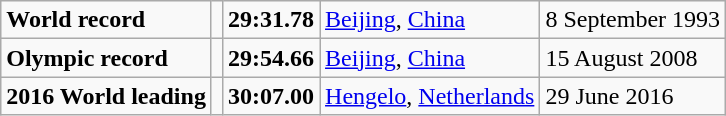<table class="wikitable">
<tr>
<td><strong>World record</strong></td>
<td></td>
<td><strong>29:31.78</strong></td>
<td><a href='#'>Beijing</a>, <a href='#'>China</a></td>
<td>8 September 1993</td>
</tr>
<tr>
<td><strong>Olympic record</strong></td>
<td></td>
<td><strong>29:54.66</strong></td>
<td><a href='#'>Beijing</a>, <a href='#'>China</a></td>
<td>15 August 2008</td>
</tr>
<tr>
<td><strong>2016 World leading</strong></td>
<td></td>
<td><strong>30:07.00</strong></td>
<td><a href='#'>Hengelo</a>, <a href='#'>Netherlands</a></td>
<td>29 June 2016</td>
</tr>
</table>
